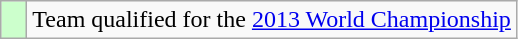<table class="wikitable" style="text-align: left;">
<tr>
<td width=10px bgcolor=#ccffcc></td>
<td>Team qualified for the <a href='#'>2013 World Championship</a></td>
</tr>
</table>
